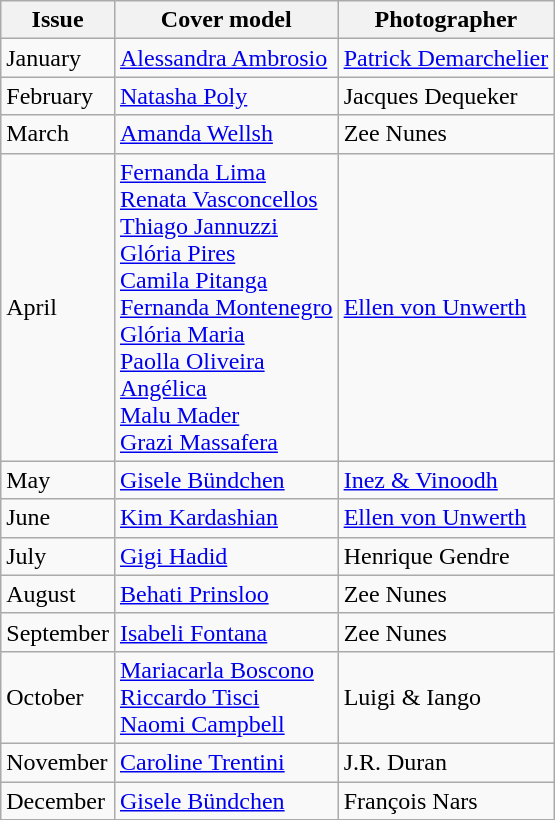<table class="wikitable">
<tr>
<th>Issue</th>
<th>Cover model</th>
<th>Photographer</th>
</tr>
<tr>
<td>January</td>
<td><a href='#'>Alessandra Ambrosio</a></td>
<td><a href='#'>Patrick Demarchelier</a></td>
</tr>
<tr>
<td>February</td>
<td><a href='#'>Natasha Poly</a></td>
<td>Jacques Dequeker</td>
</tr>
<tr>
<td>March</td>
<td><a href='#'>Amanda Wellsh</a></td>
<td>Zee Nunes</td>
</tr>
<tr>
<td>April</td>
<td><a href='#'>Fernanda Lima</a><br><a href='#'>Renata Vasconcellos</a><br><a href='#'>Thiago Jannuzzi</a><br> <a href='#'>Glória Pires</a><br><a href='#'>Camila Pitanga</a><br><a href='#'>Fernanda Montenegro</a><br><a href='#'>Glória Maria</a><br><a href='#'>Paolla Oliveira</a><br><a href='#'>Angélica</a><br><a href='#'>Malu Mader</a><br><a href='#'>Grazi Massafera</a></td>
<td><a href='#'>Ellen von Unwerth</a></td>
</tr>
<tr>
<td>May</td>
<td><a href='#'>Gisele Bündchen</a></td>
<td><a href='#'>Inez & Vinoodh</a></td>
</tr>
<tr>
<td>June</td>
<td><a href='#'>Kim Kardashian</a></td>
<td><a href='#'>Ellen von Unwerth</a></td>
</tr>
<tr>
<td>July</td>
<td><a href='#'>Gigi Hadid</a></td>
<td>Henrique Gendre</td>
</tr>
<tr>
<td>August</td>
<td><a href='#'>Behati Prinsloo</a></td>
<td>Zee Nunes</td>
</tr>
<tr>
<td>September</td>
<td><a href='#'>Isabeli Fontana</a></td>
<td>Zee Nunes</td>
</tr>
<tr>
<td>October</td>
<td><a href='#'>Mariacarla Boscono</a><br><a href='#'>Riccardo Tisci</a><br><a href='#'>Naomi Campbell</a></td>
<td>Luigi & Iango</td>
</tr>
<tr>
<td>November</td>
<td><a href='#'>Caroline Trentini</a></td>
<td>J.R. Duran</td>
</tr>
<tr>
<td>December</td>
<td><a href='#'>Gisele Bündchen</a></td>
<td>François Nars</td>
</tr>
</table>
